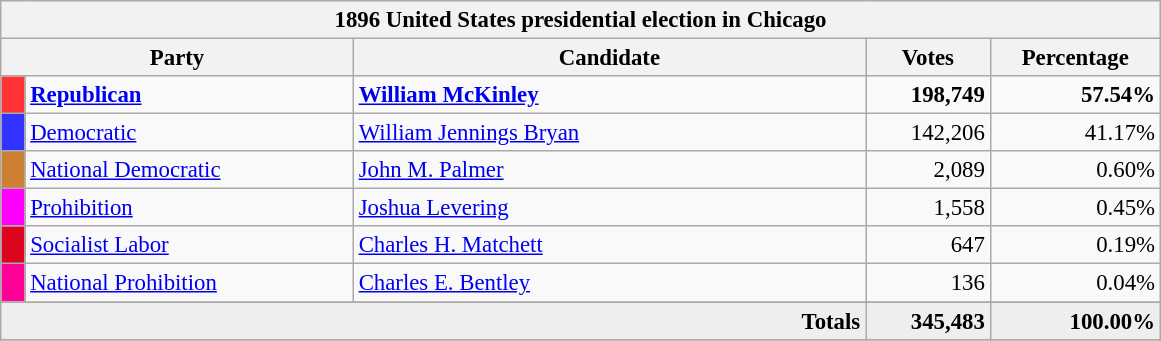<table class="wikitable" style="font-size: 95%;">
<tr>
<th colspan="6">1896 United States presidential election in Chicago</th>
</tr>
<tr>
<th colspan="2" style="width: 15em">Party</th>
<th style="width: 22em">Candidate</th>
<th style="width: 5em">Votes</th>
<th style="width: 7em">Percentage</th>
</tr>
<tr>
<th style="background-color:#FF3333; width: 3px"></th>
<td style="width: 130px"><strong><a href='#'>Republican</a></strong></td>
<td><strong><a href='#'>William McKinley</a></strong></td>
<td align="right"><strong>198,749</strong></td>
<td align="right"><strong>57.54%</strong></td>
</tr>
<tr>
<th style="background-color:#3333FF; width: 3px"></th>
<td style="width: 130px"><a href='#'>Democratic</a></td>
<td><a href='#'>William Jennings Bryan</a></td>
<td align="right">142,206</td>
<td align="right">41.17%</td>
</tr>
<tr>
<th style="background-color:#CD7F32; width: 3px"></th>
<td style="width: 130px"><a href='#'>National Democratic</a></td>
<td><a href='#'>John M. Palmer</a></td>
<td align="right">2,089</td>
<td align="right">0.60%</td>
</tr>
<tr>
<th style="background-color:#FF00FF; width: 3px"></th>
<td style="width: 130px"><a href='#'>Prohibition</a></td>
<td><a href='#'>Joshua Levering</a></td>
<td align="right">1,558</td>
<td align="right">0.45%</td>
</tr>
<tr>
<th style="background-color:#DD051D; width: 3px"></th>
<td style="width: 130px"><a href='#'>Socialist Labor</a></td>
<td><a href='#'>Charles H. Matchett</a></td>
<td align="right">647</td>
<td align="right">0.19%</td>
</tr>
<tr>
<th style="background-color:#f09; width: 3px"></th>
<td style="width: 130px"><a href='#'>National Prohibition</a></td>
<td><a href='#'>Charles E. Bentley</a></td>
<td align="right">136</td>
<td align="right">0.04%</td>
</tr>
<tr>
</tr>
<tr bgcolor="#EEEEEE">
<td colspan="3" align="right"><strong>Totals</strong></td>
<td align="right"><strong>345,483</strong></td>
<td align="right"><strong>100.00%</strong></td>
</tr>
<tr bgcolor="#EEEEEE">
</tr>
</table>
